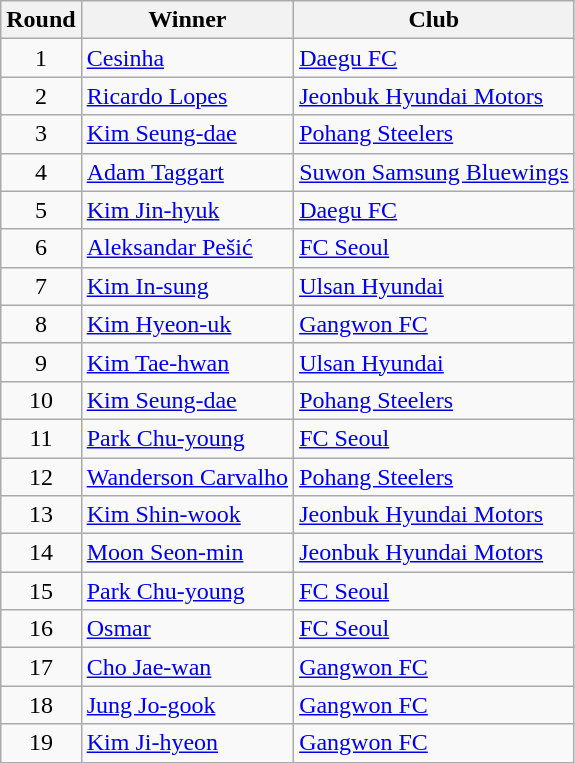<table class="wikitable">
<tr>
<th>Round</th>
<th>Winner</th>
<th>Club</th>
</tr>
<tr>
<td align=center>1</td>
<td> <a href='#'>Cesinha</a></td>
<td><a href='#'>Daegu FC</a></td>
</tr>
<tr>
<td align=center>2</td>
<td> <a href='#'>Ricardo Lopes</a></td>
<td><a href='#'>Jeonbuk Hyundai Motors</a></td>
</tr>
<tr>
<td align=center>3</td>
<td> <a href='#'>Kim Seung-dae</a></td>
<td><a href='#'>Pohang Steelers</a></td>
</tr>
<tr>
<td align=center>4</td>
<td> <a href='#'>Adam Taggart</a></td>
<td><a href='#'>Suwon Samsung Bluewings</a></td>
</tr>
<tr>
<td align=center>5</td>
<td> <a href='#'>Kim Jin-hyuk</a></td>
<td><a href='#'>Daegu FC</a></td>
</tr>
<tr>
<td align=center>6</td>
<td> <a href='#'>Aleksandar Pešić</a></td>
<td><a href='#'>FC Seoul</a></td>
</tr>
<tr>
<td align=center>7</td>
<td> <a href='#'>Kim In-sung</a></td>
<td><a href='#'>Ulsan Hyundai</a></td>
</tr>
<tr>
<td align=center>8</td>
<td> <a href='#'>Kim Hyeon-uk</a></td>
<td><a href='#'>Gangwon FC</a></td>
</tr>
<tr>
<td align=center>9</td>
<td> <a href='#'>Kim Tae-hwan</a></td>
<td><a href='#'>Ulsan Hyundai</a></td>
</tr>
<tr>
<td align=center>10</td>
<td> <a href='#'>Kim Seung-dae</a></td>
<td><a href='#'>Pohang Steelers</a></td>
</tr>
<tr>
<td align=center>11</td>
<td> <a href='#'>Park Chu-young</a></td>
<td><a href='#'>FC Seoul</a></td>
</tr>
<tr>
<td align=center>12</td>
<td> <a href='#'>Wanderson Carvalho</a></td>
<td><a href='#'>Pohang Steelers</a></td>
</tr>
<tr>
<td align=center>13</td>
<td> <a href='#'>Kim Shin-wook</a></td>
<td><a href='#'>Jeonbuk Hyundai Motors</a></td>
</tr>
<tr>
<td align=center>14</td>
<td> <a href='#'>Moon Seon-min</a></td>
<td><a href='#'>Jeonbuk Hyundai Motors</a></td>
</tr>
<tr>
<td align=center>15</td>
<td> <a href='#'>Park Chu-young</a></td>
<td><a href='#'>FC Seoul</a></td>
</tr>
<tr>
<td align=center>16</td>
<td> <a href='#'>Osmar</a></td>
<td><a href='#'>FC Seoul</a></td>
</tr>
<tr>
<td align=center>17</td>
<td> <a href='#'>Cho Jae-wan</a></td>
<td><a href='#'>Gangwon FC</a></td>
</tr>
<tr>
<td align=center>18</td>
<td> <a href='#'>Jung Jo-gook</a></td>
<td><a href='#'>Gangwon FC</a></td>
</tr>
<tr>
<td align=center>19</td>
<td> <a href='#'>Kim Ji-hyeon</a></td>
<td><a href='#'>Gangwon FC</a></td>
</tr>
</table>
